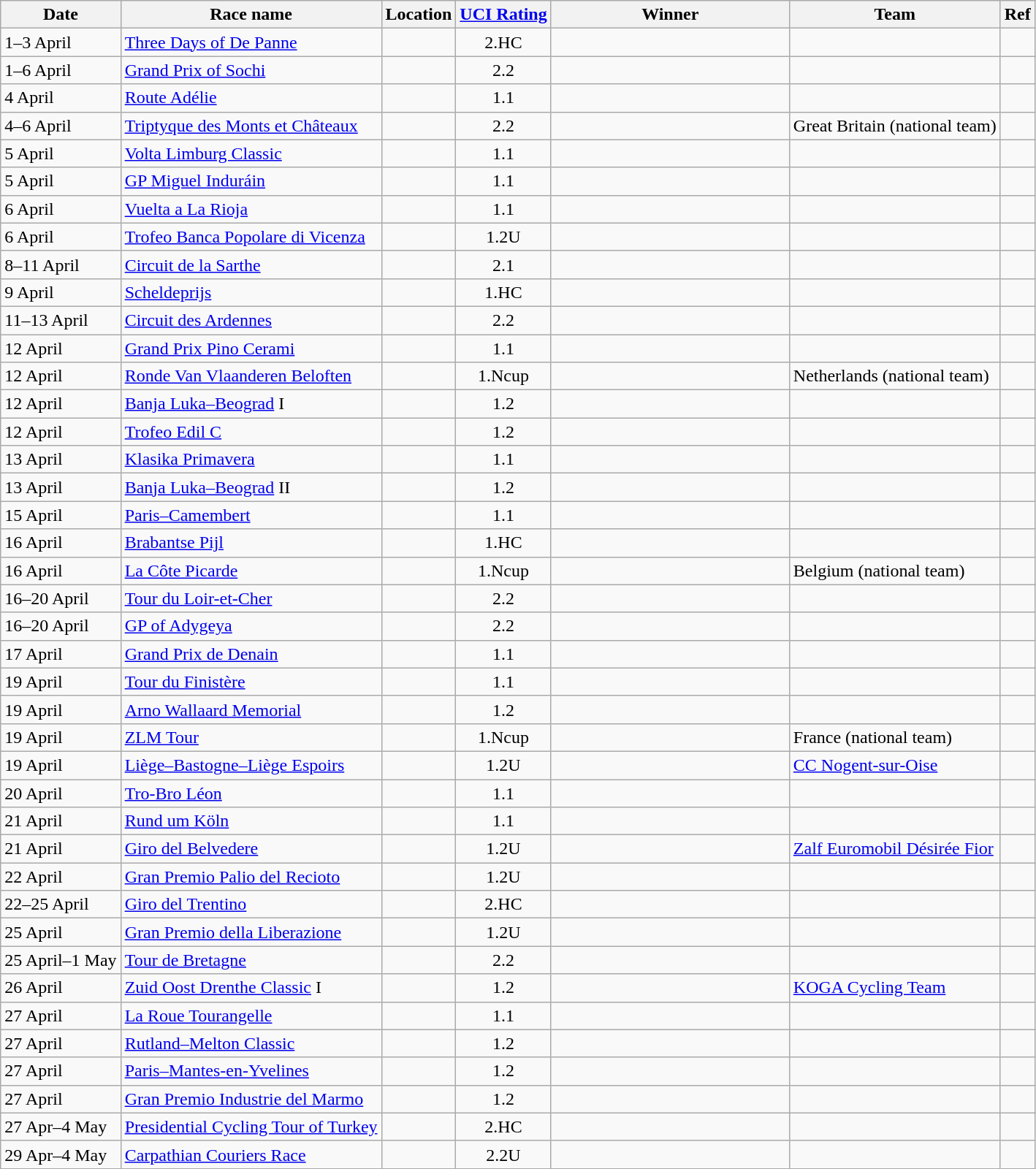<table class="wikitable sortable">
<tr>
<th>Date</th>
<th>Race name</th>
<th>Location</th>
<th><a href='#'>UCI Rating</a></th>
<th width=210px>Winner</th>
<th>Team</th>
<th>Ref</th>
</tr>
<tr>
<td>1–3 April</td>
<td><a href='#'>Three Days of De Panne</a></td>
<td></td>
<td align=center>2.HC</td>
<td></td>
<td></td>
<td align=center></td>
</tr>
<tr>
<td>1–6 April</td>
<td><a href='#'>Grand Prix of Sochi</a></td>
<td></td>
<td align=center>2.2</td>
<td></td>
<td></td>
<td align=center></td>
</tr>
<tr>
<td>4 April</td>
<td><a href='#'>Route Adélie</a></td>
<td></td>
<td align=center>1.1</td>
<td></td>
<td></td>
<td align=center></td>
</tr>
<tr>
<td>4–6 April</td>
<td><a href='#'>Triptyque des Monts et Châteaux</a></td>
<td></td>
<td align=center>2.2</td>
<td></td>
<td>Great Britain (national team)</td>
<td align=center></td>
</tr>
<tr>
<td>5 April</td>
<td><a href='#'>Volta Limburg Classic</a></td>
<td></td>
<td align=center>1.1</td>
<td></td>
<td></td>
<td align=center></td>
</tr>
<tr>
<td>5 April</td>
<td><a href='#'>GP Miguel Induráin</a></td>
<td></td>
<td align=center>1.1</td>
<td></td>
<td></td>
<td align=center></td>
</tr>
<tr>
<td>6 April</td>
<td><a href='#'>Vuelta a La Rioja</a></td>
<td></td>
<td align=center>1.1</td>
<td></td>
<td></td>
<td align=center></td>
</tr>
<tr>
<td>6 April</td>
<td><a href='#'>Trofeo Banca Popolare di Vicenza</a></td>
<td></td>
<td align=center>1.2U</td>
<td></td>
<td></td>
<td align=center></td>
</tr>
<tr>
<td>8–11 April</td>
<td><a href='#'>Circuit de la Sarthe</a></td>
<td></td>
<td align=center>2.1</td>
<td></td>
<td></td>
<td align=center></td>
</tr>
<tr>
<td>9 April</td>
<td><a href='#'>Scheldeprijs</a></td>
<td></td>
<td align=center>1.HC</td>
<td></td>
<td></td>
<td align=center></td>
</tr>
<tr>
<td>11–13 April</td>
<td><a href='#'>Circuit des Ardennes</a></td>
<td></td>
<td align=center>2.2</td>
<td></td>
<td></td>
<td align=center></td>
</tr>
<tr>
<td>12 April</td>
<td><a href='#'>Grand Prix Pino Cerami</a></td>
<td></td>
<td align=center>1.1</td>
<td></td>
<td></td>
<td align=center></td>
</tr>
<tr>
<td>12 April</td>
<td><a href='#'>Ronde Van Vlaanderen Beloften</a></td>
<td></td>
<td align=center>1.Ncup</td>
<td></td>
<td>Netherlands (national team)</td>
<td align=center></td>
</tr>
<tr>
<td>12 April</td>
<td><a href='#'>Banja Luka–Beograd</a> I</td>
<td></td>
<td align=center>1.2</td>
<td></td>
<td></td>
<td align=center></td>
</tr>
<tr>
<td>12 April</td>
<td><a href='#'>Trofeo Edil C</a></td>
<td></td>
<td align=center>1.2</td>
<td></td>
<td></td>
<td align=center></td>
</tr>
<tr>
<td>13 April</td>
<td><a href='#'>Klasika Primavera</a></td>
<td></td>
<td align=center>1.1</td>
<td></td>
<td></td>
<td align=center></td>
</tr>
<tr>
<td>13 April</td>
<td><a href='#'>Banja Luka–Beograd</a> II</td>
<td></td>
<td align=center>1.2</td>
<td></td>
<td></td>
<td align=center></td>
</tr>
<tr>
<td>15 April</td>
<td><a href='#'>Paris–Camembert</a></td>
<td></td>
<td align=center>1.1</td>
<td></td>
<td></td>
<td align=center></td>
</tr>
<tr>
<td>16 April</td>
<td><a href='#'>Brabantse Pijl</a></td>
<td></td>
<td align=center>1.HC</td>
<td></td>
<td></td>
<td align=center></td>
</tr>
<tr>
<td>16 April</td>
<td><a href='#'>La Côte Picarde</a></td>
<td></td>
<td align=center>1.Ncup</td>
<td></td>
<td>Belgium (national team)</td>
<td align=center></td>
</tr>
<tr>
<td>16–20 April</td>
<td><a href='#'>Tour du Loir-et-Cher</a></td>
<td></td>
<td align=center>2.2</td>
<td></td>
<td></td>
<td align=center></td>
</tr>
<tr>
<td>16–20 April</td>
<td><a href='#'>GP of Adygeya</a></td>
<td></td>
<td align=center>2.2</td>
<td></td>
<td></td>
<td align=center></td>
</tr>
<tr>
<td>17 April</td>
<td><a href='#'>Grand Prix de Denain</a></td>
<td></td>
<td align=center>1.1</td>
<td></td>
<td></td>
<td align=center></td>
</tr>
<tr>
<td>19 April</td>
<td><a href='#'>Tour du Finistère</a></td>
<td></td>
<td align=center>1.1</td>
<td></td>
<td></td>
<td align=center></td>
</tr>
<tr>
<td>19 April</td>
<td><a href='#'>Arno Wallaard Memorial</a></td>
<td></td>
<td align=center>1.2</td>
<td></td>
<td></td>
<td align=center></td>
</tr>
<tr>
<td>19 April</td>
<td><a href='#'>ZLM Tour</a></td>
<td></td>
<td align=center>1.Ncup</td>
<td></td>
<td>France (national team)</td>
<td align=center></td>
</tr>
<tr>
<td>19 April</td>
<td><a href='#'>Liège–Bastogne–Liège Espoirs</a></td>
<td></td>
<td align=center>1.2U</td>
<td></td>
<td><a href='#'>CC Nogent-sur-Oise</a></td>
<td align=center></td>
</tr>
<tr>
<td>20 April</td>
<td><a href='#'>Tro-Bro Léon</a></td>
<td></td>
<td align=center>1.1</td>
<td></td>
<td></td>
<td align=center></td>
</tr>
<tr>
<td>21 April</td>
<td><a href='#'>Rund um Köln</a></td>
<td></td>
<td align=center>1.1</td>
<td></td>
<td></td>
<td align=center></td>
</tr>
<tr>
<td>21 April</td>
<td><a href='#'>Giro del Belvedere</a></td>
<td></td>
<td align=center>1.2U</td>
<td></td>
<td><a href='#'>Zalf Euromobil Désirée Fior</a></td>
<td align=center></td>
</tr>
<tr>
<td>22 April</td>
<td><a href='#'>Gran Premio Palio del Recioto</a></td>
<td></td>
<td align=center>1.2U</td>
<td></td>
<td></td>
<td align=center></td>
</tr>
<tr>
<td>22–25 April</td>
<td><a href='#'>Giro del Trentino</a></td>
<td></td>
<td align=center>2.HC</td>
<td></td>
<td></td>
<td align=center></td>
</tr>
<tr>
<td>25 April</td>
<td><a href='#'>Gran Premio della Liberazione</a></td>
<td></td>
<td align=center>1.2U</td>
<td></td>
<td></td>
<td align=center></td>
</tr>
<tr>
<td>25 April–1 May</td>
<td><a href='#'>Tour de Bretagne</a></td>
<td></td>
<td align=center>2.2</td>
<td></td>
<td></td>
<td align=center></td>
</tr>
<tr>
<td>26 April</td>
<td><a href='#'>Zuid Oost Drenthe Classic</a> I</td>
<td></td>
<td align=center>1.2</td>
<td></td>
<td><a href='#'>KOGA Cycling Team</a></td>
<td align=center></td>
</tr>
<tr>
<td>27 April</td>
<td><a href='#'>La Roue Tourangelle</a></td>
<td></td>
<td align=center>1.1</td>
<td></td>
<td></td>
<td align=center></td>
</tr>
<tr>
<td>27 April</td>
<td><a href='#'>Rutland–Melton Classic</a></td>
<td></td>
<td align=center>1.2</td>
<td></td>
<td></td>
<td align=center></td>
</tr>
<tr>
<td>27 April</td>
<td><a href='#'>Paris–Mantes-en-Yvelines</a></td>
<td></td>
<td align=center>1.2</td>
<td></td>
<td></td>
<td align=center></td>
</tr>
<tr>
<td>27 April</td>
<td><a href='#'>Gran Premio Industrie del Marmo</a></td>
<td></td>
<td align=center>1.2</td>
<td></td>
<td></td>
<td align=center></td>
</tr>
<tr>
<td>27 Apr–4 May</td>
<td><a href='#'>Presidential Cycling Tour of Turkey</a></td>
<td></td>
<td align=center>2.HC</td>
<td></td>
<td></td>
<td align=center></td>
</tr>
<tr>
<td>29 Apr–4 May</td>
<td><a href='#'>Carpathian Couriers Race</a></td>
<td></td>
<td align=center>2.2U</td>
<td></td>
<td></td>
<td align=center></td>
</tr>
</table>
